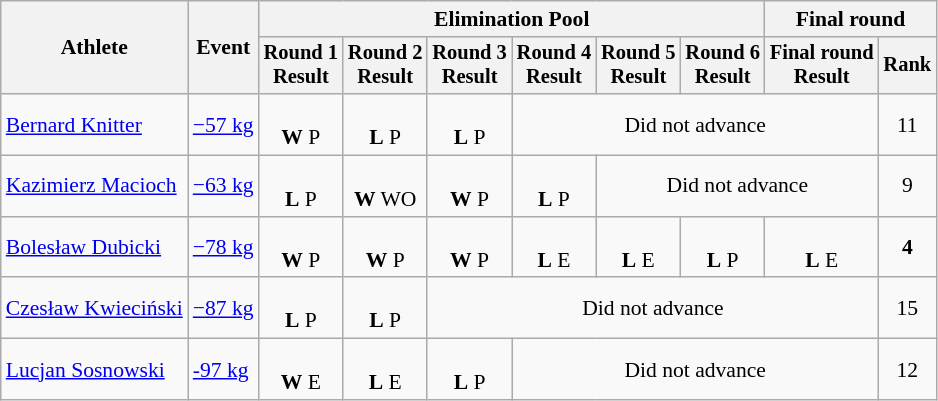<table class="wikitable" style="font-size:90%">
<tr>
<th rowspan="2">Athlete</th>
<th rowspan="2">Event</th>
<th colspan=6>Elimination Pool</th>
<th colspan=2>Final round</th>
</tr>
<tr style="font-size: 95%">
<th>Round 1<br>Result</th>
<th>Round 2<br>Result</th>
<th>Round 3<br>Result</th>
<th>Round 4<br>Result</th>
<th>Round 5<br>Result</th>
<th>Round 6<br>Result</th>
<th>Final round<br>Result</th>
<th>Rank</th>
</tr>
<tr align=center>
<td align=left><a href='#'>Bernard Knitter</a></td>
<td align=left><a href='#'>−57 kg</a></td>
<td><br><strong>W</strong> P</td>
<td><br><strong>L</strong> P</td>
<td><br><strong>L</strong> P</td>
<td colspan=4>Did not advance</td>
<td>11</td>
</tr>
<tr align=center>
<td align=left><a href='#'>Kazimierz Macioch</a></td>
<td align=left><a href='#'>−63 kg</a></td>
<td><br><strong>L</strong> P</td>
<td><br><strong>W</strong> WO</td>
<td><br><strong>W</strong> P</td>
<td><br><strong>L</strong> P</td>
<td colspan=3>Did not advance</td>
<td>9</td>
</tr>
<tr align=center>
<td align=left><a href='#'>Bolesław Dubicki</a></td>
<td align=left><a href='#'>−78 kg</a></td>
<td><br><strong>W</strong> P</td>
<td><br><strong>W</strong> P</td>
<td><br><strong>W</strong> P</td>
<td><br><strong>L</strong> E</td>
<td><br><strong>L</strong> E</td>
<td><br><strong>L</strong> P</td>
<td><br><strong>L</strong> E</td>
<td><strong>4</strong></td>
</tr>
<tr align=center>
<td align=left><a href='#'>Czesław Kwieciński</a></td>
<td align=left><a href='#'>−87 kg</a></td>
<td><br><strong>L</strong> P</td>
<td><br><strong>L</strong> P</td>
<td colspan=5>Did not advance</td>
<td>15</td>
</tr>
<tr align=center>
<td align=left><a href='#'>Lucjan Sosnowski</a></td>
<td align=left><a href='#'>-97 kg</a></td>
<td><br><strong>W</strong> E</td>
<td><br><strong>L</strong> E</td>
<td><br><strong>L</strong> P</td>
<td colspan=4>Did not advance</td>
<td>12</td>
</tr>
</table>
